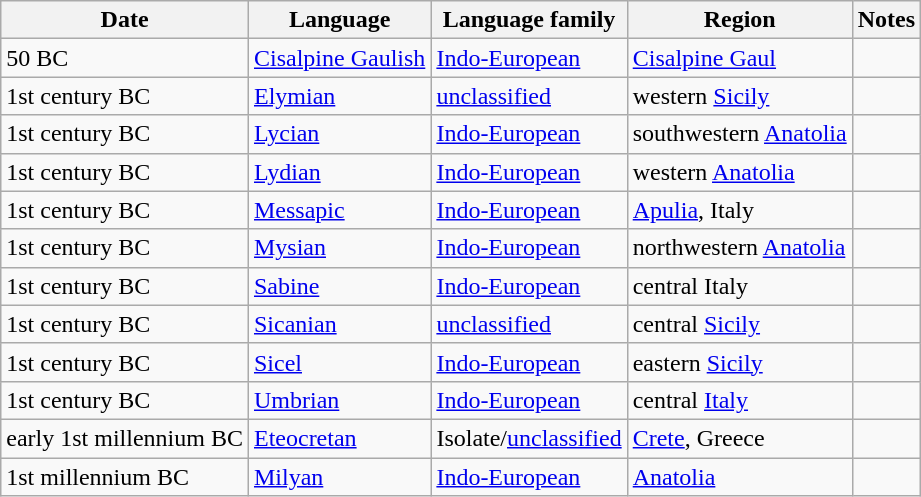<table class="wikitable sortable" border="1">
<tr>
<th>Date</th>
<th>Language</th>
<th>Language family</th>
<th>Region</th>
<th>Notes</th>
</tr>
<tr>
<td>50 BC</td>
<td><a href='#'>Cisalpine Gaulish</a></td>
<td><a href='#'>Indo-European</a></td>
<td><a href='#'>Cisalpine Gaul</a></td>
<td></td>
</tr>
<tr>
<td>1st century BC</td>
<td><a href='#'>Elymian</a></td>
<td><a href='#'>unclassified</a></td>
<td>western <a href='#'>Sicily</a></td>
<td></td>
</tr>
<tr>
<td>1st century BC</td>
<td><a href='#'>Lycian</a></td>
<td><a href='#'>Indo-European</a></td>
<td>southwestern <a href='#'>Anatolia</a></td>
<td></td>
</tr>
<tr>
<td>1st century BC</td>
<td><a href='#'>Lydian</a></td>
<td><a href='#'>Indo-European</a></td>
<td>western <a href='#'>Anatolia</a></td>
<td></td>
</tr>
<tr>
<td>1st century BC</td>
<td><a href='#'>Messapic</a></td>
<td><a href='#'>Indo-European</a></td>
<td><a href='#'>Apulia</a>, Italy</td>
<td></td>
</tr>
<tr>
<td>1st century BC</td>
<td><a href='#'>Mysian</a></td>
<td><a href='#'>Indo-European</a></td>
<td>northwestern <a href='#'>Anatolia</a></td>
<td></td>
</tr>
<tr>
<td>1st century BC</td>
<td><a href='#'>Sabine</a></td>
<td><a href='#'>Indo-European</a></td>
<td>central Italy</td>
<td></td>
</tr>
<tr>
<td>1st century BC</td>
<td><a href='#'>Sicanian</a></td>
<td><a href='#'>unclassified</a></td>
<td>central <a href='#'>Sicily</a></td>
<td></td>
</tr>
<tr>
<td>1st century BC</td>
<td><a href='#'>Sicel</a></td>
<td><a href='#'>Indo-European</a></td>
<td>eastern <a href='#'>Sicily</a></td>
<td></td>
</tr>
<tr>
<td>1st century BC</td>
<td><a href='#'>Umbrian</a></td>
<td><a href='#'>Indo-European</a></td>
<td>central <a href='#'>Italy</a></td>
<td></td>
</tr>
<tr>
<td>early 1st millennium BC</td>
<td><a href='#'>Eteocretan</a></td>
<td>Isolate/<a href='#'>unclassified</a></td>
<td><a href='#'>Crete</a>, Greece</td>
<td></td>
</tr>
<tr>
<td>1st millennium BC</td>
<td><a href='#'>Milyan</a></td>
<td><a href='#'>Indo-European</a></td>
<td><a href='#'>Anatolia</a></td>
<td></td>
</tr>
</table>
